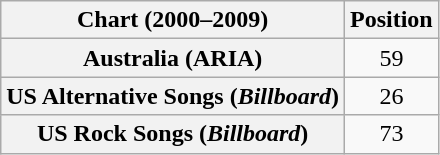<table class="wikitable sortable plainrowheaders">
<tr>
<th scope="col">Chart (2000–2009)</th>
<th scope="col">Position</th>
</tr>
<tr>
<th scope="row">Australia (ARIA)</th>
<td style="text-align:center;">59</td>
</tr>
<tr>
<th scope="row">US Alternative Songs (<em>Billboard</em>)</th>
<td style="text-align:center;">26</td>
</tr>
<tr>
<th scope="row">US Rock Songs (<em>Billboard</em>)</th>
<td style="text-align:center;">73</td>
</tr>
</table>
